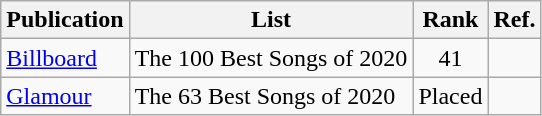<table class="wikitable">
<tr>
<th>Publication</th>
<th>List</th>
<th>Rank</th>
<th>Ref.</th>
</tr>
<tr>
<td><a href='#'>Billboard</a></td>
<td>The 100 Best Songs of 2020</td>
<td style="text-align:center;">41</td>
<td></td>
</tr>
<tr>
<td><a href='#'>Glamour</a></td>
<td>The 63 Best Songs of 2020</td>
<td>Placed</td>
<td></td>
</tr>
</table>
